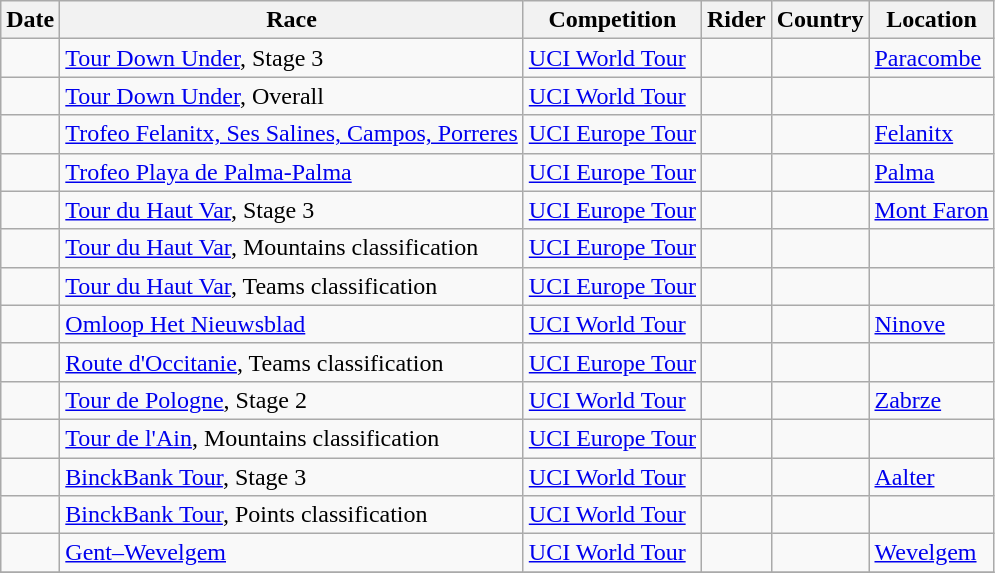<table class="wikitable sortable">
<tr>
<th>Date</th>
<th>Race</th>
<th>Competition</th>
<th>Rider</th>
<th>Country</th>
<th>Location</th>
</tr>
<tr>
<td></td>
<td><a href='#'>Tour Down Under</a>, Stage 3</td>
<td><a href='#'>UCI World Tour</a></td>
<td></td>
<td></td>
<td><a href='#'>Paracombe</a></td>
</tr>
<tr>
<td></td>
<td><a href='#'>Tour Down Under</a>, Overall</td>
<td><a href='#'>UCI World Tour</a></td>
<td></td>
<td></td>
<td></td>
</tr>
<tr>
<td></td>
<td><a href='#'>Trofeo Felanitx, Ses Salines, Campos, Porreres</a></td>
<td><a href='#'>UCI Europe Tour</a></td>
<td></td>
<td></td>
<td><a href='#'>Felanitx</a></td>
</tr>
<tr>
<td></td>
<td><a href='#'>Trofeo Playa de Palma-Palma</a></td>
<td><a href='#'>UCI Europe Tour</a></td>
<td></td>
<td></td>
<td><a href='#'>Palma</a></td>
</tr>
<tr>
<td></td>
<td><a href='#'>Tour du Haut Var</a>, Stage 3</td>
<td><a href='#'>UCI Europe Tour</a></td>
<td></td>
<td></td>
<td><a href='#'>Mont Faron</a></td>
</tr>
<tr>
<td></td>
<td><a href='#'>Tour du Haut Var</a>, Mountains classification</td>
<td><a href='#'>UCI Europe Tour</a></td>
<td></td>
<td></td>
<td></td>
</tr>
<tr>
<td></td>
<td><a href='#'>Tour du Haut Var</a>, Teams classification</td>
<td><a href='#'>UCI Europe Tour</a></td>
<td align="center"></td>
<td></td>
<td></td>
</tr>
<tr>
<td></td>
<td><a href='#'>Omloop Het Nieuwsblad</a></td>
<td><a href='#'>UCI World Tour</a></td>
<td></td>
<td></td>
<td><a href='#'>Ninove</a></td>
</tr>
<tr>
<td></td>
<td><a href='#'>Route d'Occitanie</a>, Teams classification</td>
<td><a href='#'>UCI Europe Tour</a></td>
<td align="center"></td>
<td></td>
<td></td>
</tr>
<tr>
<td></td>
<td><a href='#'>Tour de Pologne</a>, Stage 2</td>
<td><a href='#'>UCI World Tour</a></td>
<td></td>
<td></td>
<td><a href='#'>Zabrze</a></td>
</tr>
<tr>
<td></td>
<td><a href='#'>Tour de l'Ain</a>, Mountains classification</td>
<td><a href='#'>UCI Europe Tour</a></td>
<td></td>
<td></td>
<td></td>
</tr>
<tr>
<td></td>
<td><a href='#'>BinckBank Tour</a>, Stage 3</td>
<td><a href='#'>UCI World Tour</a></td>
<td></td>
<td></td>
<td><a href='#'>Aalter</a></td>
</tr>
<tr>
<td></td>
<td><a href='#'>BinckBank Tour</a>, Points classification</td>
<td><a href='#'>UCI World Tour</a></td>
<td></td>
<td></td>
<td></td>
</tr>
<tr>
<td></td>
<td><a href='#'>Gent–Wevelgem</a></td>
<td><a href='#'>UCI World Tour</a></td>
<td></td>
<td></td>
<td><a href='#'>Wevelgem</a></td>
</tr>
<tr>
</tr>
</table>
